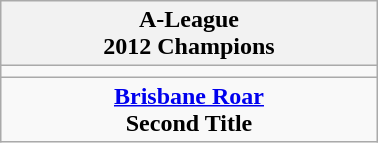<table class="wikitable" style="text-align: center; margin: 0 auto; width: 20%">
<tr>
<th>A-League<br>2012 Champions</th>
</tr>
<tr>
<td></td>
</tr>
<tr>
<td><strong><a href='#'>Brisbane Roar</a></strong><br><strong>Second Title</strong></td>
</tr>
</table>
